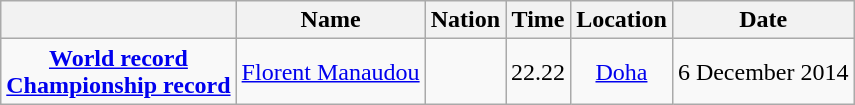<table class=wikitable style=text-align:center>
<tr>
<th></th>
<th>Name</th>
<th>Nation</th>
<th>Time</th>
<th>Location</th>
<th>Date</th>
</tr>
<tr>
<td><strong><a href='#'>World record</a><br><a href='#'>Championship record</a></strong></td>
<td align=left><a href='#'>Florent Manaudou</a></td>
<td align=left></td>
<td align=left>22.22</td>
<td><a href='#'>Doha</a></td>
<td>6 December 2014</td>
</tr>
</table>
